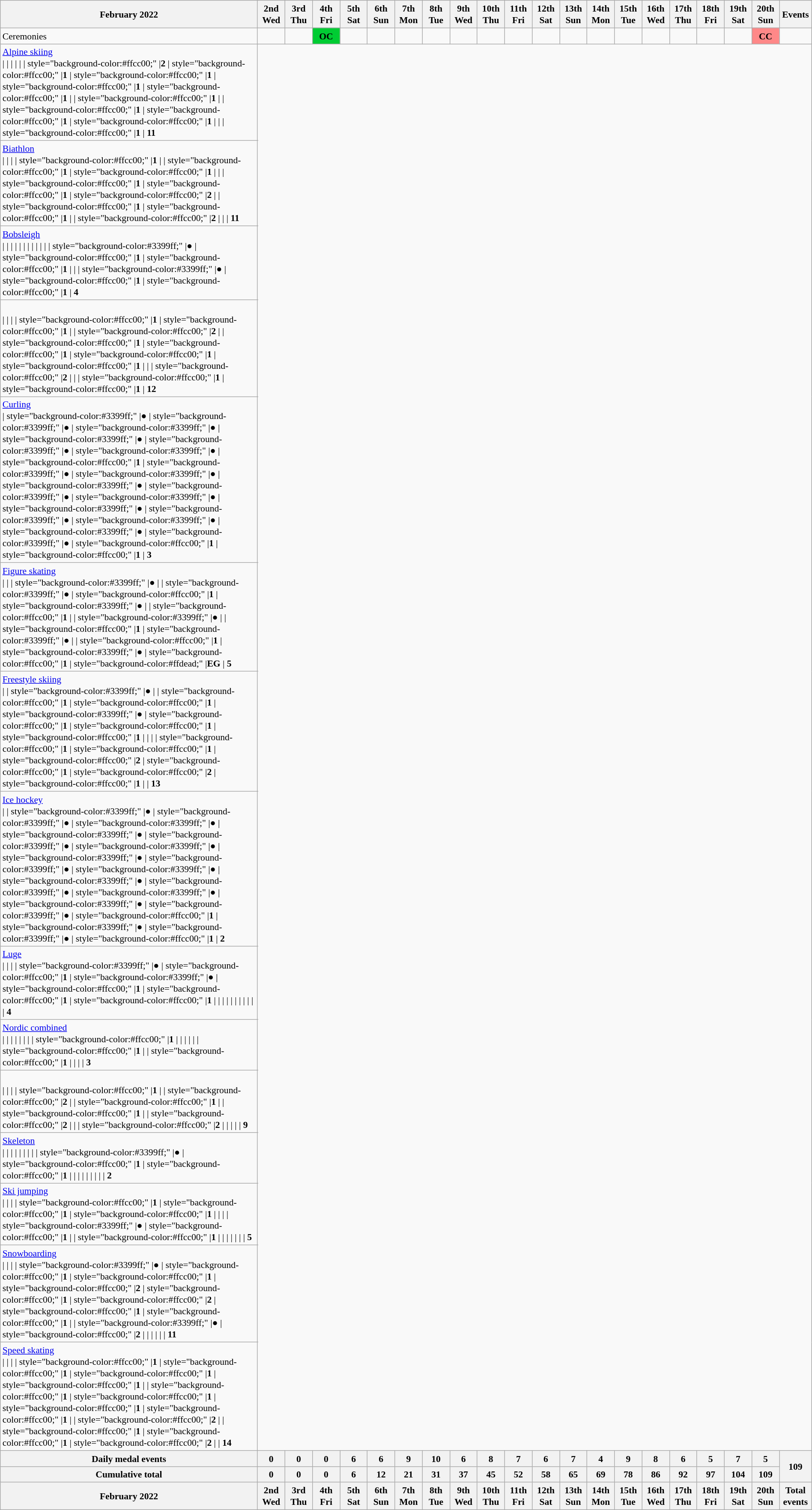<table class="wikitable" style="margin:0.5em auto; font-size:90%; line-height:1.25em;">
<tr>
<th colspan=2>February 2022</th>
<th style="width:2.5em">2nd<br>Wed</th>
<th style="width:2.5em">3rd<br>Thu</th>
<th style="width:2.5em">4th<br>Fri</th>
<th style="width:2.5em">5th<br>Sat</th>
<th style="width:2.5em">6th<br>Sun</th>
<th style="width:2.5em">7th<br>Mon</th>
<th style="width:2.5em">8th<br>Tue</th>
<th style="width:2.5em">9th<br>Wed</th>
<th style="width:2.5em">10th<br>Thu</th>
<th style="width:2.5em">11th<br>Fri</th>
<th style="width:2.5em">12th<br>Sat</th>
<th style="width:2.5em">13th<br>Sun</th>
<th style="width:2.5em">14th<br>Mon</th>
<th style="width:2.5em">15th<br>Tue</th>
<th style="width:2.5em">16th<br>Wed</th>
<th style="width:2.5em">17th<br>Thu</th>
<th style="width:2.5em">18th<br>Fri</th>
<th style="width:2.5em">19th<br>Sat</th>
<th style="width:2.5em">20th<br>Sun</th>
<th>Events</th>
</tr>
<tr>
<td colspan=2> Ceremonies</td>
<td></td>
<td></td>
<td style="background-color:#00cc33;text-align:center;"><strong>OC</strong></td>
<td></td>
<td></td>
<td></td>
<td></td>
<td></td>
<td></td>
<td></td>
<td></td>
<td></td>
<td></td>
<td></td>
<td></td>
<td></td>
<td></td>
<td></td>
<td style="background-color:#FF8888;text-align:center;"><strong>CC</strong></td>
<td></td>
</tr>
<tr style="text-align:center;">
<td colspan=2 style="text-align:left;"> <a href='#'>Alpine skiing</a><br>|
|
|
| 
| 
| style="background-color:#ffcc00;" |<strong>2</strong>
| style="background-color:#ffcc00;" |<strong>1</strong>
| style="background-color:#ffcc00;" |<strong>1</strong>
| style="background-color:#ffcc00;" |<strong>1</strong>
| style="background-color:#ffcc00;" |<strong>1</strong>
|
| style="background-color:#ffcc00;" |<strong>1</strong>
| 
| style="background-color:#ffcc00;" |<strong>1</strong>
| style="background-color:#ffcc00;" |<strong>1</strong>
| style="background-color:#ffcc00;" |<strong>1</strong>
| 
| 
| style="background-color:#ffcc00;" |<strong>1</strong>
| <strong>11</strong></td>
</tr>
<tr style="text-align:center;">
<td colspan=2 style="text-align:left;"> <a href='#'>Biathlon</a><br>|
|
|
| style="background-color:#ffcc00;" |<strong>1</strong>
| 
| style="background-color:#ffcc00;" |<strong>1</strong>
| style="background-color:#ffcc00;" |<strong>1</strong>
| 
| 
| style="background-color:#ffcc00;" |<strong>1</strong>
| style="background-color:#ffcc00;" |<strong>1</strong>
| style="background-color:#ffcc00;" |<strong>2</strong>
| 
| style="background-color:#ffcc00;" |<strong>1</strong>
| style="background-color:#ffcc00;" |<strong>1</strong>
| 
| style="background-color:#ffcc00;" |<strong>2</strong>
|
| 
| <strong>11</strong></td>
</tr>
<tr style="text-align:center;">
<td colspan=2 style="text-align:left;"> <a href='#'>Bobsleigh</a><br>|
|
| 
|
|
| 
| 
| 
| 
| 
| 
| style="background-color:#3399ff;" |●
| style="background-color:#ffcc00;" |<strong>1</strong>
| style="background-color:#ffcc00;" |<strong>1</strong>
| 
| 
| style="background-color:#3399ff;" |●
| style="background-color:#ffcc00;" |<strong>1</strong>
| style="background-color:#ffcc00;" |<strong>1</strong>
| <strong>4</strong></td>
</tr>
<tr style="text-align:center;">
<td colspan=2 style="text-align:left;"> <br>|
|
| 
| style="background-color:#ffcc00;" |<strong>1</strong>
| style="background-color:#ffcc00;" |<strong>1</strong>
| 
| style="background-color:#ffcc00;" |<strong>2</strong>
| 
| style="background-color:#ffcc00;" |<strong>1</strong>
| style="background-color:#ffcc00;" |<strong>1</strong>
| style="background-color:#ffcc00;" |<strong>1</strong>
| style="background-color:#ffcc00;" |<strong>1</strong>
| 
| 
| style="background-color:#ffcc00;" |<strong>2</strong>
| 
| 
| style="background-color:#ffcc00;" |<strong>1</strong>
| style="background-color:#ffcc00;" |<strong>1</strong>
| <strong>12</strong></td>
</tr>
<tr style="text-align:center;">
<td colspan=2 style="text-align:left;"> <a href='#'>Curling</a><br>| style="background-color:#3399ff;" |●
| style="background-color:#3399ff;" |●
| style="background-color:#3399ff;" |●
| style="background-color:#3399ff;" |●
| style="background-color:#3399ff;" |●
| style="background-color:#3399ff;" |●
| style="background-color:#ffcc00;" |<strong>1</strong>
| style="background-color:#3399ff;" |●
| style="background-color:#3399ff;" |●
| style="background-color:#3399ff;" |●
| style="background-color:#3399ff;" |●
| style="background-color:#3399ff;" |●
| style="background-color:#3399ff;" |●
| style="background-color:#3399ff;" |●
| style="background-color:#3399ff;" |●
| style="background-color:#3399ff;" |●
| style="background-color:#3399ff;" |●
| style="background-color:#ffcc00;" |<strong>1</strong>
| style="background-color:#ffcc00;" |<strong>1</strong>
| <strong>3</strong></td>
</tr>
<tr style="text-align:center;">
<td colspan=2 style="text-align:left;"> <a href='#'>Figure skating</a><br>|
|  
|  style="background-color:#3399ff;" |●
| 
| style="background-color:#3399ff;" |●
| style="background-color:#ffcc00;" |<strong>1</strong>
| style="background-color:#3399ff;" |●
| 
| style="background-color:#ffcc00;" |<strong>1</strong>
| 
| style="background-color:#3399ff;" |●
| 
| style="background-color:#ffcc00;" |<strong>1</strong>
| style="background-color:#3399ff;" |●
| 
| style="background-color:#ffcc00;" |<strong>1</strong>
| style="background-color:#3399ff;" |●
| style="background-color:#ffcc00;" |<strong>1</strong>
| style="background-color:#ffdead;" |<strong>EG</strong>
| <strong>5</strong></td>
</tr>
<tr style="text-align:center;">
<td colspan=2 style="text-align:left;"> <a href='#'>Freestyle skiing</a><br>|
| style="background-color:#3399ff;" |●
| 
| style="background-color:#ffcc00;" |<strong>1</strong>
| style="background-color:#ffcc00;" |<strong>1</strong>
| style="background-color:#3399ff;" |●
| style="background-color:#ffcc00;" |<strong>1</strong>
| style="background-color:#ffcc00;" |<strong>1</strong>
| style="background-color:#ffcc00;" |<strong>1</strong>
| 
|
|
| style="background-color:#ffcc00;" |<strong>1</strong>
| style="background-color:#ffcc00;" |<strong>1</strong>
| style="background-color:#ffcc00;" |<strong>2</strong>
| style="background-color:#ffcc00;" |<strong>1</strong>
| style="background-color:#ffcc00;" |<strong>2</strong>
| style="background-color:#ffcc00;" |<strong>1</strong>
| 
| <strong>13</strong></td>
</tr>
<tr style="text-align:center;">
<td colspan=2 style="text-align:left;"> <a href='#'>Ice hockey</a><br>|
| style="background-color:#3399ff;" |●
| style="background-color:#3399ff;" |●
| style="background-color:#3399ff;" |●
| style="background-color:#3399ff;" |●
| style="background-color:#3399ff;" |●
| style="background-color:#3399ff;" |●
| style="background-color:#3399ff;" |●
| style="background-color:#3399ff;" |●
| style="background-color:#3399ff;" |●
| style="background-color:#3399ff;" |●
| style="background-color:#3399ff;" |●
| style="background-color:#3399ff;" |●
| style="background-color:#3399ff;" |●
| style="background-color:#3399ff;" |●
| style="background-color:#ffcc00;" |<strong>1</strong>
| style="background-color:#3399ff;" |●
| style="background-color:#3399ff;" |●
| style="background-color:#ffcc00;" |<strong>1</strong>
| <strong>2</strong></td>
</tr>
<tr style="text-align:center;">
<td colspan=2 style="text-align:left;"> <a href='#'>Luge</a><br>|
| 
| 
| style="background-color:#3399ff;" |●
| style="background-color:#ffcc00;" |<strong>1</strong>
| style="background-color:#3399ff;" |●
| style="background-color:#ffcc00;" |<strong>1</strong>
| style="background-color:#ffcc00;" |<strong>1</strong>
| style="background-color:#ffcc00;" |<strong>1</strong>
| 
|
| 
| 
| 
|
| 
|
|
| 
| <strong>4</strong></td>
</tr>
<tr style="text-align:center;">
<td colspan=2 style="text-align:left;"> <a href='#'>Nordic combined</a><br>|
| 
| 
| 
| 
| 
| 
| style="background-color:#ffcc00;" |<strong>1</strong>
| 
| 
| 
| 
| 
| style="background-color:#ffcc00;" |<strong>1</strong>
|
| style="background-color:#ffcc00;" |<strong>1</strong>
|
|
| 
| <strong>3</strong></td>
</tr>
<tr style="text-align:center;">
<td colspan=2 style="text-align:left;"><br>|
| 
| 
| style="background-color:#ffcc00;" |<strong>1</strong>
| 
| style="background-color:#ffcc00;" |<strong>2</strong>
|
| style="background-color:#ffcc00;" |<strong>1</strong>
| 
| style="background-color:#ffcc00;" |<strong>1</strong>
| 
| style="background-color:#ffcc00;" |<strong>2</strong>
| 
| 
| style="background-color:#ffcc00;" |<strong>2</strong>
| 
| 
|
| 
| <strong>9</strong></td>
</tr>
<tr style="text-align:center;">
<td colspan=2 style="text-align:left;"> <a href='#'>Skeleton</a><br>|
| 
| 
| 
| 
| 
| 
| 
| style="background-color:#3399ff;" |●
| style="background-color:#ffcc00;" |<strong>1</strong>
| style="background-color:#ffcc00;" |<strong>1</strong>
| 
| 
| 
|
|  
|
|
| 
| <strong>2</strong></td>
</tr>
<tr style="text-align:center;">
<td colspan=2 style="text-align:left;"> <a href='#'>Ski jumping</a><br>|
| 
| 
| style="background-color:#ffcc00;" |<strong>1</strong>
| style="background-color:#ffcc00;" |<strong>1</strong>
| style="background-color:#ffcc00;" |<strong>1</strong>
| 
| 
|
| style="background-color:#3399ff;" |●
| style="background-color:#ffcc00;" |<strong>1</strong>
| 
| style="background-color:#ffcc00;" |<strong>1</strong>
| 
|
|  
|
|
| 
| <strong>5</strong></td>
</tr>
<tr style="text-align:center;">
<td colspan=2 style="text-align:left;"> <a href='#'>Snowboarding</a><br>|
| 
| 
| style="background-color:#3399ff;" |●
| style="background-color:#ffcc00;" |<strong>1</strong>
| style="background-color:#ffcc00;" |<strong>1</strong>
| style="background-color:#ffcc00;" |<strong>2</strong>
| style="background-color:#ffcc00;" |<strong>1</strong>
| style="background-color:#ffcc00;" |<strong>2</strong>
| style="background-color:#ffcc00;" |<strong>1</strong>
| style="background-color:#ffcc00;" |<strong>1</strong>
| 
| style="background-color:#3399ff;" |●
| style="background-color:#ffcc00;" |<strong>2</strong>
| 
| 
| 
| 
| 
| <strong>11</strong></td>
</tr>
<tr style="text-align:center;">
<td colspan=2 style="text-align:left;"> <a href='#'>Speed skating</a><br>|
|
| 
| style="background-color:#ffcc00;" |<strong>1</strong>
| style="background-color:#ffcc00;" |<strong>1</strong>
| style="background-color:#ffcc00;" |<strong>1</strong>
| style="background-color:#ffcc00;" |<strong>1</strong>
| 
| style="background-color:#ffcc00;" |<strong>1</strong>
| style="background-color:#ffcc00;" |<strong>1</strong>
| style="background-color:#ffcc00;" |<strong>1</strong>
| style="background-color:#ffcc00;" |<strong>1</strong>
| 
| style="background-color:#ffcc00;" |<strong>2</strong>
| 
| style="background-color:#ffcc00;" |<strong>1</strong>  
| style="background-color:#ffcc00;" |<strong>1</strong>
| style="background-color:#ffcc00;" |<strong>2</strong>
| 
| <strong>14</strong></td>
</tr>
<tr>
<th colspan=2>Daily medal events</th>
<th>0</th>
<th>0</th>
<th>0</th>
<th>6</th>
<th>6</th>
<th>9</th>
<th>10</th>
<th>6</th>
<th>8</th>
<th>7</th>
<th>6</th>
<th>7</th>
<th>4</th>
<th>9</th>
<th>8</th>
<th>6</th>
<th>5</th>
<th>7</th>
<th>5</th>
<th rowspan=2>109</th>
</tr>
<tr>
<th colspan=2>Cumulative total</th>
<th>0</th>
<th>0</th>
<th>0</th>
<th>6</th>
<th>12</th>
<th>21</th>
<th>31</th>
<th>37</th>
<th>45</th>
<th>52</th>
<th>58</th>
<th>65</th>
<th>69</th>
<th>78</th>
<th>86</th>
<th>92</th>
<th>97</th>
<th>104</th>
<th>109</th>
</tr>
<tr>
<th colspan=2>February 2022</th>
<th style="width:2.5em">2nd<br>Wed</th>
<th style="width:2.5em">3rd<br>Thu</th>
<th style="width:2.5em">4th<br>Fri</th>
<th style="width:2.5em">5th<br>Sat</th>
<th style="width:2.5em">6th<br>Sun</th>
<th style="width:2.5em">7th<br>Mon</th>
<th style="width:2.5em">8th<br>Tue</th>
<th style="width:2.5em">9th<br>Wed</th>
<th style="width:2.5em">10th<br>Thu</th>
<th style="width:2.5em">11th<br>Fri</th>
<th style="width:2.5em">12th<br>Sat</th>
<th style="width:2.5em">13th<br>Sun</th>
<th style="width:2.5em">14th<br>Mon</th>
<th style="width:2.5em">15th<br>Tue</th>
<th style="width:2.5em">16th<br>Wed</th>
<th style="width:2.5em">17th<br>Thu</th>
<th style="width:2.5em">18th<br>Fri</th>
<th style="width:2.5em">19th<br>Sat</th>
<th style="width:2.5em">20th<br>Sun</th>
<th>Total events</th>
</tr>
</table>
